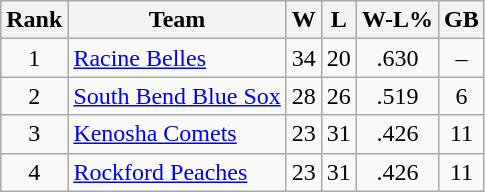<table class="wikitable">
<tr>
<th>Rank</th>
<th>Team</th>
<th>W</th>
<th>L</th>
<th>W-L%</th>
<th>GB</th>
</tr>
<tr align=center>
<td>1</td>
<td align=left><a href='#'>Racine Belles</a></td>
<td>34</td>
<td>20</td>
<td>.630</td>
<td>–</td>
</tr>
<tr align=center>
<td>2</td>
<td align=left><a href='#'>South Bend Blue Sox</a></td>
<td>28</td>
<td>26</td>
<td>.519</td>
<td>6</td>
</tr>
<tr align=center>
<td>3</td>
<td align=left><a href='#'>Kenosha Comets</a></td>
<td>23</td>
<td>31</td>
<td>.426</td>
<td>11</td>
</tr>
<tr align=center>
<td>4</td>
<td align=left><a href='#'>Rockford Peaches</a></td>
<td>23</td>
<td>31</td>
<td>.426</td>
<td>11</td>
</tr>
</table>
